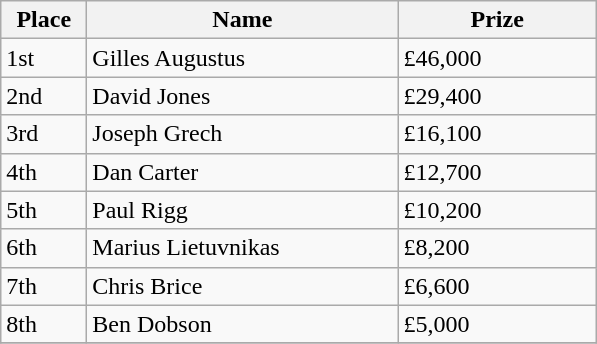<table class="wikitable">
<tr>
<th width="50">Place</th>
<th width="200">Name</th>
<th width="125">Prize</th>
</tr>
<tr>
<td>1st</td>
<td> Gilles Augustus</td>
<td>£46,000</td>
</tr>
<tr>
<td>2nd</td>
<td> David Jones</td>
<td>£29,400</td>
</tr>
<tr>
<td>3rd</td>
<td> Joseph Grech</td>
<td>£16,100</td>
</tr>
<tr>
<td>4th</td>
<td> Dan Carter</td>
<td>£12,700</td>
</tr>
<tr>
<td>5th</td>
<td> Paul Rigg</td>
<td>£10,200</td>
</tr>
<tr>
<td>6th</td>
<td> Marius Lietuvnikas</td>
<td>£8,200</td>
</tr>
<tr>
<td>7th</td>
<td> Chris Brice</td>
<td>£6,600</td>
</tr>
<tr>
<td>8th</td>
<td> Ben Dobson</td>
<td>£5,000</td>
</tr>
<tr>
</tr>
</table>
